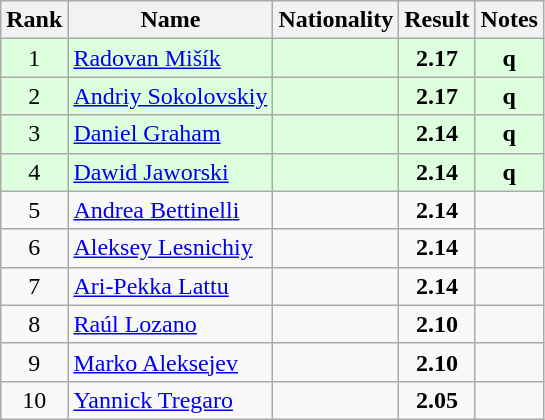<table class="wikitable sortable" style="text-align:center">
<tr>
<th>Rank</th>
<th>Name</th>
<th>Nationality</th>
<th>Result</th>
<th>Notes</th>
</tr>
<tr bgcolor=ddffdd>
<td>1</td>
<td align=left><a href='#'>Radovan Mišík</a></td>
<td align=left></td>
<td><strong>2.17</strong></td>
<td><strong>q</strong></td>
</tr>
<tr bgcolor=ddffdd>
<td>2</td>
<td align=left><a href='#'>Andriy Sokolovskiy</a></td>
<td align=left></td>
<td><strong>2.17</strong></td>
<td><strong>q</strong></td>
</tr>
<tr bgcolor=ddffdd>
<td>3</td>
<td align=left><a href='#'>Daniel Graham</a></td>
<td align=left></td>
<td><strong>2.14</strong></td>
<td><strong>q</strong></td>
</tr>
<tr bgcolor=ddffdd>
<td>4</td>
<td align=left><a href='#'>Dawid Jaworski</a></td>
<td align=left></td>
<td><strong>2.14</strong></td>
<td><strong>q</strong></td>
</tr>
<tr>
<td>5</td>
<td align=left><a href='#'>Andrea Bettinelli</a></td>
<td align=left></td>
<td><strong>2.14</strong></td>
<td></td>
</tr>
<tr>
<td>6</td>
<td align=left><a href='#'>Aleksey Lesnichiy</a></td>
<td align=left></td>
<td><strong>2.14</strong></td>
<td></td>
</tr>
<tr>
<td>7</td>
<td align=left><a href='#'>Ari-Pekka Lattu</a></td>
<td align=left></td>
<td><strong>2.14</strong></td>
<td></td>
</tr>
<tr>
<td>8</td>
<td align=left><a href='#'>Raúl Lozano</a></td>
<td align=left></td>
<td><strong>2.10</strong></td>
<td></td>
</tr>
<tr>
<td>9</td>
<td align=left><a href='#'>Marko Aleksejev</a></td>
<td align=left></td>
<td><strong>2.10</strong></td>
<td></td>
</tr>
<tr>
<td>10</td>
<td align=left><a href='#'>Yannick Tregaro</a></td>
<td align=left></td>
<td><strong>2.05</strong></td>
<td></td>
</tr>
</table>
